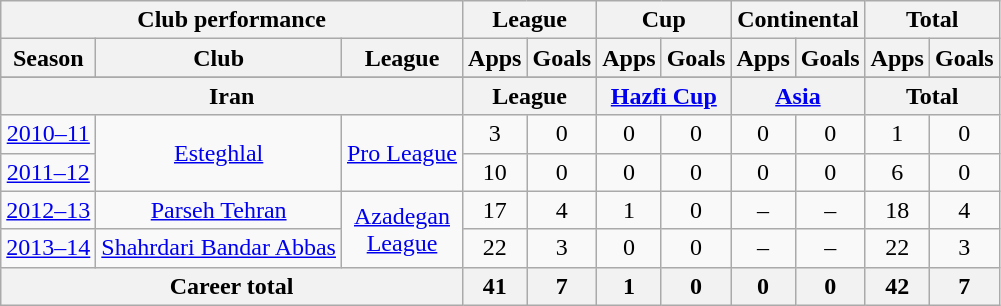<table class="wikitable" style="text-align:center">
<tr>
<th colspan=3>Club performance</th>
<th colspan=2>League</th>
<th colspan=2>Cup</th>
<th colspan=2>Continental</th>
<th colspan=2>Total</th>
</tr>
<tr>
<th>Season</th>
<th>Club</th>
<th>League</th>
<th>Apps</th>
<th>Goals</th>
<th>Apps</th>
<th>Goals</th>
<th>Apps</th>
<th>Goals</th>
<th>Apps</th>
<th>Goals</th>
</tr>
<tr>
</tr>
<tr>
<th colspan=3>Iran</th>
<th colspan=2>League</th>
<th colspan=2><a href='#'>Hazfi Cup</a></th>
<th colspan=2><a href='#'>Asia</a></th>
<th colspan=2>Total</th>
</tr>
<tr>
<td><a href='#'>2010–11</a></td>
<td rowspan="2"><a href='#'>Esteghlal</a></td>
<td rowspan="2"><a href='#'>Pro League</a></td>
<td>3</td>
<td>0</td>
<td>0</td>
<td>0</td>
<td>0</td>
<td>0</td>
<td>1</td>
<td>0</td>
</tr>
<tr>
<td><a href='#'>2011–12</a></td>
<td>10</td>
<td>0</td>
<td>0</td>
<td>0</td>
<td>0</td>
<td>0</td>
<td>6</td>
<td>0</td>
</tr>
<tr>
<td><a href='#'>2012–13</a></td>
<td rowspan="1"><a href='#'>Parseh Tehran</a></td>
<td rowspan="2"><a href='#'>Azadegan<br>League</a></td>
<td>17</td>
<td>4</td>
<td>1</td>
<td>0</td>
<td>–</td>
<td>–</td>
<td>18</td>
<td>4</td>
</tr>
<tr>
<td><a href='#'>2013–14</a></td>
<td rowspan="1"><a href='#'>Shahrdari Bandar Abbas</a></td>
<td>22</td>
<td>3</td>
<td>0</td>
<td>0</td>
<td>–</td>
<td>–</td>
<td>22</td>
<td>3</td>
</tr>
<tr>
<th colspan=3>Career total</th>
<th>41</th>
<th>7</th>
<th>1</th>
<th>0</th>
<th>0</th>
<th>0</th>
<th>42</th>
<th>7</th>
</tr>
</table>
